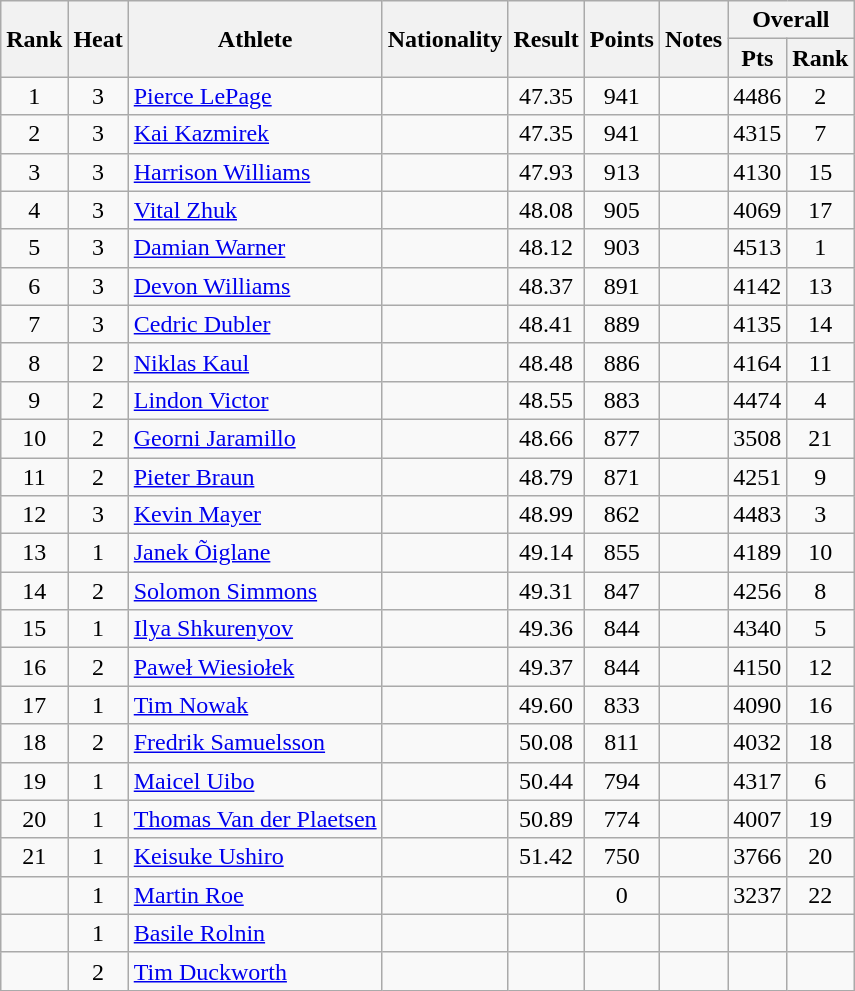<table class="wikitable sortable" style="text-align:center">
<tr>
<th rowspan=2>Rank</th>
<th rowspan=2>Heat</th>
<th rowspan=2>Athlete</th>
<th rowspan=2>Nationality</th>
<th rowspan=2>Result</th>
<th rowspan=2>Points</th>
<th rowspan=2>Notes</th>
<th colspan=2>Overall</th>
</tr>
<tr>
<th>Pts</th>
<th>Rank</th>
</tr>
<tr>
<td>1</td>
<td>3</td>
<td align=left><a href='#'>Pierce LePage</a></td>
<td align=left></td>
<td>47.35</td>
<td>941</td>
<td></td>
<td>4486</td>
<td>2</td>
</tr>
<tr>
<td>2</td>
<td>3</td>
<td align=left><a href='#'>Kai Kazmirek</a></td>
<td align=left></td>
<td>47.35</td>
<td>941</td>
<td></td>
<td>4315</td>
<td>7</td>
</tr>
<tr>
<td>3</td>
<td>3</td>
<td align=left><a href='#'>Harrison Williams</a></td>
<td align=left></td>
<td>47.93</td>
<td>913</td>
<td></td>
<td>4130</td>
<td>15</td>
</tr>
<tr>
<td>4</td>
<td>3</td>
<td align=left><a href='#'>Vital Zhuk</a></td>
<td align=left></td>
<td>48.08</td>
<td>905</td>
<td></td>
<td>4069</td>
<td>17</td>
</tr>
<tr>
<td>5</td>
<td>3</td>
<td align=left><a href='#'>Damian Warner</a></td>
<td align=left></td>
<td>48.12</td>
<td>903</td>
<td></td>
<td>4513</td>
<td>1</td>
</tr>
<tr>
<td>6</td>
<td>3</td>
<td align=left><a href='#'>Devon Williams</a></td>
<td align=left></td>
<td>48.37</td>
<td>891</td>
<td></td>
<td>4142</td>
<td>13</td>
</tr>
<tr>
<td>7</td>
<td>3</td>
<td align=left><a href='#'>Cedric Dubler</a></td>
<td align=left></td>
<td>48.41</td>
<td>889</td>
<td></td>
<td>4135</td>
<td>14</td>
</tr>
<tr>
<td>8</td>
<td>2</td>
<td align=left><a href='#'>Niklas Kaul</a></td>
<td align=left></td>
<td>48.48</td>
<td>886</td>
<td></td>
<td>4164</td>
<td>11</td>
</tr>
<tr>
<td>9</td>
<td>2</td>
<td align=left><a href='#'>Lindon Victor</a></td>
<td align=left></td>
<td>48.55</td>
<td>883</td>
<td></td>
<td>4474</td>
<td>4</td>
</tr>
<tr>
<td>10</td>
<td>2</td>
<td align=left><a href='#'>Georni Jaramillo</a></td>
<td align=left></td>
<td>48.66</td>
<td>877</td>
<td></td>
<td>3508</td>
<td>21</td>
</tr>
<tr>
<td>11</td>
<td>2</td>
<td align=left><a href='#'>Pieter Braun</a></td>
<td align=left></td>
<td>48.79</td>
<td>871</td>
<td></td>
<td>4251</td>
<td>9</td>
</tr>
<tr>
<td>12</td>
<td>3</td>
<td align=left><a href='#'>Kevin Mayer</a></td>
<td align=left></td>
<td>48.99</td>
<td>862</td>
<td></td>
<td>4483</td>
<td>3</td>
</tr>
<tr>
<td>13</td>
<td>1</td>
<td align=left><a href='#'>Janek Õiglane</a></td>
<td align=left></td>
<td>49.14</td>
<td>855</td>
<td></td>
<td>4189</td>
<td>10</td>
</tr>
<tr>
<td>14</td>
<td>2</td>
<td align=left><a href='#'>Solomon Simmons</a></td>
<td align=left></td>
<td>49.31</td>
<td>847</td>
<td></td>
<td>4256</td>
<td>8</td>
</tr>
<tr>
<td>15</td>
<td>1</td>
<td align=left><a href='#'>Ilya Shkurenyov</a></td>
<td align=left></td>
<td>49.36</td>
<td>844</td>
<td></td>
<td>4340</td>
<td>5</td>
</tr>
<tr>
<td>16</td>
<td>2</td>
<td align=left><a href='#'>Paweł Wiesiołek</a></td>
<td align=left></td>
<td>49.37</td>
<td>844</td>
<td></td>
<td>4150</td>
<td>12</td>
</tr>
<tr>
<td>17</td>
<td>1</td>
<td align=left><a href='#'>Tim Nowak</a></td>
<td align=left></td>
<td>49.60</td>
<td>833</td>
<td></td>
<td>4090</td>
<td>16</td>
</tr>
<tr>
<td>18</td>
<td>2</td>
<td align=left><a href='#'>Fredrik Samuelsson</a></td>
<td align=left></td>
<td>50.08</td>
<td>811</td>
<td></td>
<td>4032</td>
<td>18</td>
</tr>
<tr>
<td>19</td>
<td>1</td>
<td align=left><a href='#'>Maicel Uibo</a></td>
<td align=left></td>
<td>50.44</td>
<td>794</td>
<td></td>
<td>4317</td>
<td>6</td>
</tr>
<tr>
<td>20</td>
<td>1</td>
<td align=left><a href='#'>Thomas Van der Plaetsen</a></td>
<td align=left></td>
<td>50.89</td>
<td>774</td>
<td></td>
<td>4007</td>
<td>19</td>
</tr>
<tr>
<td>21</td>
<td>1</td>
<td align=left><a href='#'>Keisuke Ushiro</a></td>
<td align=left></td>
<td>51.42</td>
<td>750</td>
<td></td>
<td>3766</td>
<td>20</td>
</tr>
<tr>
<td></td>
<td>1</td>
<td align=left><a href='#'>Martin Roe</a></td>
<td align=left></td>
<td></td>
<td>0</td>
<td></td>
<td>3237</td>
<td>22</td>
</tr>
<tr>
<td></td>
<td>1</td>
<td align=left><a href='#'>Basile Rolnin</a></td>
<td align=left></td>
<td></td>
<td></td>
<td></td>
<td></td>
<td></td>
</tr>
<tr>
<td></td>
<td>2</td>
<td align=left><a href='#'>Tim Duckworth</a></td>
<td align=left></td>
<td></td>
<td></td>
<td></td>
<td></td>
<td></td>
</tr>
</table>
